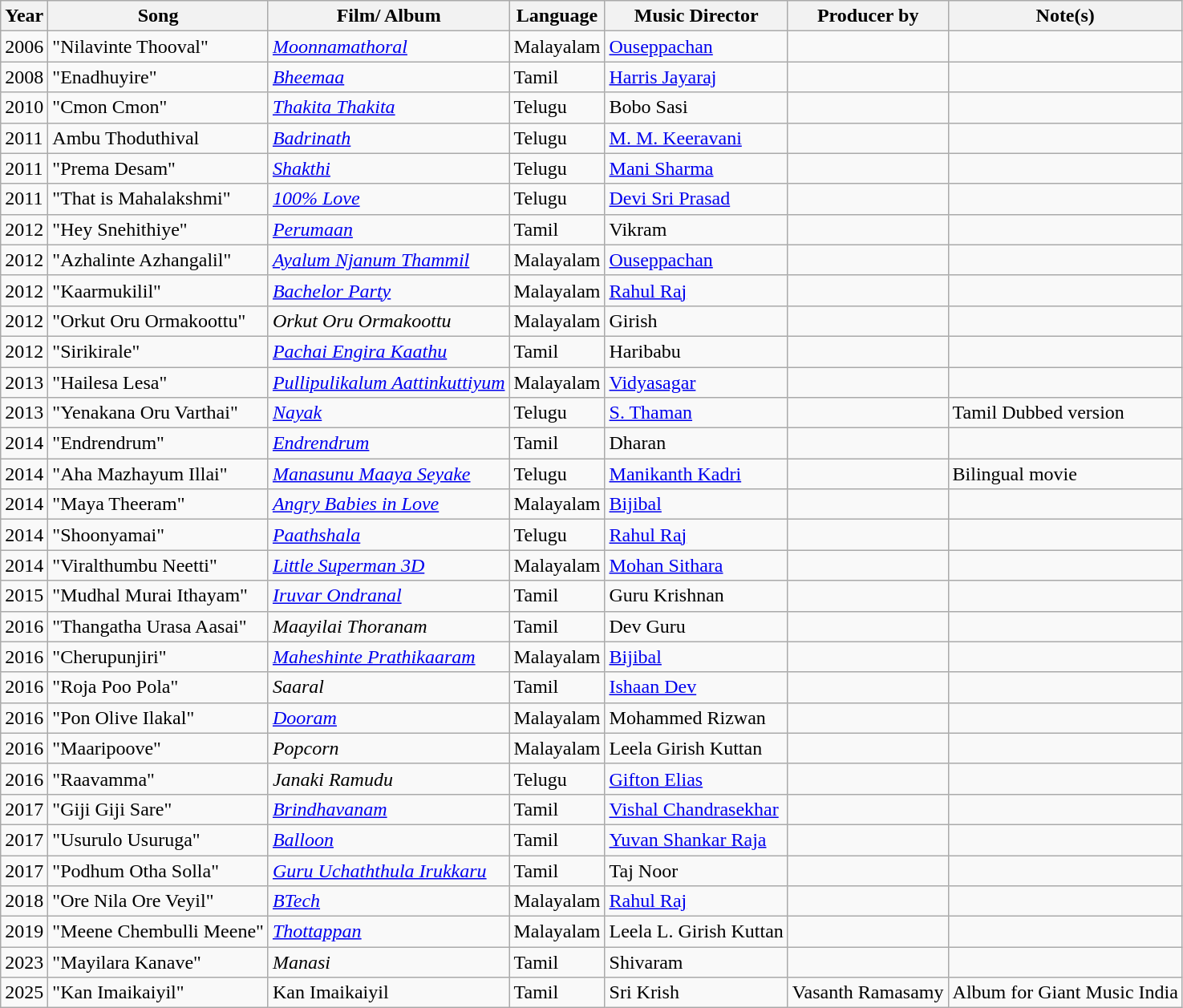<table class="wikitable sortable">
<tr>
<th>Year</th>
<th>Song</th>
<th>Film/ Album</th>
<th>Language</th>
<th>Music Director</th>
<th>Producer by</th>
<th>Note(s)</th>
</tr>
<tr>
<td>2006</td>
<td>"Nilavinte Thooval"</td>
<td><em><a href='#'>Moonnamathoral</a></em></td>
<td>Malayalam</td>
<td><a href='#'>Ouseppachan</a></td>
<td></td>
<td></td>
</tr>
<tr>
<td>2008</td>
<td>"Enadhuyire"</td>
<td><em><a href='#'>Bheemaa</a></em></td>
<td>Tamil</td>
<td><a href='#'>Harris Jayaraj</a></td>
<td></td>
<td></td>
</tr>
<tr>
<td>2010</td>
<td>"Cmon Cmon"</td>
<td><em><a href='#'>Thakita Thakita</a></em></td>
<td>Telugu</td>
<td>Bobo Sasi</td>
<td></td>
<td></td>
</tr>
<tr>
<td>2011</td>
<td>Ambu Thoduthival</td>
<td><em><a href='#'>Badrinath</a></em></td>
<td>Telugu</td>
<td><a href='#'>M. M. Keeravani</a></td>
<td></td>
<td></td>
</tr>
<tr>
<td>2011</td>
<td>"Prema Desam"</td>
<td><em><a href='#'>Shakthi</a></em></td>
<td>Telugu</td>
<td><a href='#'>Mani Sharma</a></td>
<td></td>
<td></td>
</tr>
<tr>
<td>2011</td>
<td>"That is Mahalakshmi"</td>
<td><em><a href='#'>100% Love</a></em></td>
<td>Telugu</td>
<td><a href='#'>Devi Sri Prasad</a></td>
<td></td>
<td></td>
</tr>
<tr>
<td>2012</td>
<td>"Hey Snehithiye"</td>
<td><em><a href='#'>Perumaan</a></em></td>
<td>Tamil</td>
<td>Vikram</td>
<td></td>
<td></td>
</tr>
<tr>
<td>2012</td>
<td>"Azhalinte Azhangalil"</td>
<td><em><a href='#'>Ayalum Njanum Thammil</a></em></td>
<td>Malayalam</td>
<td><a href='#'>Ouseppachan</a></td>
<td></td>
<td></td>
</tr>
<tr>
<td>2012</td>
<td>"Kaarmukilil"</td>
<td><em><a href='#'>Bachelor Party</a></em></td>
<td>Malayalam</td>
<td><a href='#'>Rahul Raj</a></td>
<td></td>
<td></td>
</tr>
<tr>
<td>2012</td>
<td>"Orkut Oru Ormakoottu"</td>
<td><em>Orkut Oru Ormakoottu</em></td>
<td>Malayalam</td>
<td>Girish</td>
<td></td>
<td></td>
</tr>
<tr>
<td>2012</td>
<td>"Sirikirale"</td>
<td><em><a href='#'>Pachai Engira Kaathu</a></em></td>
<td>Tamil</td>
<td>Haribabu</td>
<td></td>
<td></td>
</tr>
<tr>
<td>2013</td>
<td>"Hailesa Lesa"</td>
<td><em><a href='#'>Pullipulikalum Aattinkuttiyum</a></em></td>
<td>Malayalam</td>
<td><a href='#'>Vidyasagar</a></td>
<td></td>
<td></td>
</tr>
<tr>
<td>2013</td>
<td>"Yenakana Oru Varthai"</td>
<td><a href='#'><em>Nayak</em></a></td>
<td>Telugu</td>
<td><a href='#'>S. Thaman</a></td>
<td></td>
<td>Tamil Dubbed version</td>
</tr>
<tr>
<td>2014</td>
<td>"Endrendrum"</td>
<td><em><a href='#'>Endrendrum</a></em></td>
<td>Tamil</td>
<td>Dharan</td>
<td></td>
<td></td>
</tr>
<tr>
<td>2014</td>
<td>"Aha Mazhayum Illai"</td>
<td><em><a href='#'>Manasunu Maaya Seyake</a></em></td>
<td>Telugu</td>
<td><a href='#'>Manikanth Kadri</a></td>
<td></td>
<td>Bilingual movie</td>
</tr>
<tr>
<td>2014</td>
<td>"Maya Theeram"</td>
<td><em><a href='#'>Angry Babies in Love</a></em></td>
<td>Malayalam</td>
<td><a href='#'>Bijibal</a></td>
<td></td>
<td></td>
</tr>
<tr>
<td>2014</td>
<td>"Shoonyamai"</td>
<td><a href='#'><em>Paathshala</em></a></td>
<td>Telugu</td>
<td><a href='#'>Rahul Raj</a></td>
<td></td>
<td></td>
</tr>
<tr>
<td>2014</td>
<td>"Viralthumbu Neetti"</td>
<td><em><a href='#'>Little Superman 3D</a></em></td>
<td>Malayalam</td>
<td><a href='#'>Mohan Sithara</a></td>
<td></td>
<td></td>
</tr>
<tr>
<td>2015</td>
<td>"Mudhal Murai Ithayam"</td>
<td><em><a href='#'>Iruvar Ondranal</a></em></td>
<td>Tamil</td>
<td>Guru Krishnan</td>
<td></td>
<td></td>
</tr>
<tr>
<td>2016</td>
<td>"Thangatha Urasa Aasai"</td>
<td><em>Maayilai Thoranam</em></td>
<td>Tamil</td>
<td>Dev Guru</td>
<td></td>
<td></td>
</tr>
<tr>
<td>2016</td>
<td>"Cherupunjiri"</td>
<td><em><a href='#'>Maheshinte Prathikaaram</a></em></td>
<td>Malayalam</td>
<td><a href='#'>Bijibal</a></td>
<td></td>
<td></td>
</tr>
<tr>
<td>2016</td>
<td>"Roja Poo Pola"</td>
<td><em>Saaral</em></td>
<td>Tamil</td>
<td><a href='#'>Ishaan Dev</a></td>
<td></td>
<td></td>
</tr>
<tr>
<td>2016</td>
<td>"Pon Olive Ilakal"</td>
<td><em><a href='#'>Dooram</a></em></td>
<td>Malayalam</td>
<td>Mohammed Rizwan</td>
<td></td>
<td></td>
</tr>
<tr>
<td>2016</td>
<td>"Maaripoove"</td>
<td><em>Popcorn</em></td>
<td>Malayalam</td>
<td>Leela Girish Kuttan</td>
<td></td>
<td></td>
</tr>
<tr>
<td>2016</td>
<td>"Raavamma"</td>
<td><em>Janaki Ramudu</em></td>
<td>Telugu</td>
<td><a href='#'>Gifton Elias</a></td>
<td></td>
<td></td>
</tr>
<tr>
<td>2017</td>
<td>"Giji Giji Sare"</td>
<td><em><a href='#'>Brindhavanam</a></em></td>
<td>Tamil</td>
<td><a href='#'>Vishal Chandrasekhar</a></td>
<td></td>
<td></td>
</tr>
<tr>
<td>2017</td>
<td>"Usurulo Usuruga"</td>
<td><em><a href='#'>Balloon</a></em></td>
<td>Tamil</td>
<td><a href='#'>Yuvan Shankar Raja</a></td>
<td></td>
<td></td>
</tr>
<tr>
<td>2017</td>
<td>"Podhum Otha Solla"</td>
<td><em><a href='#'>Guru Uchaththula Irukkaru</a></em></td>
<td>Tamil</td>
<td>Taj Noor</td>
<td></td>
<td></td>
</tr>
<tr>
<td>2018</td>
<td>"Ore Nila Ore Veyil"</td>
<td><em><a href='#'>BTech</a></em></td>
<td>Malayalam</td>
<td><a href='#'>Rahul Raj</a></td>
<td></td>
<td></td>
</tr>
<tr>
<td>2019</td>
<td>"Meene Chembulli Meene"</td>
<td><em><a href='#'>Thottappan</a></em></td>
<td>Malayalam</td>
<td>Leela L. Girish Kuttan</td>
<td></td>
<td></td>
</tr>
<tr>
<td>2023</td>
<td>"Mayilara Kanave"</td>
<td><em>Manasi</em></td>
<td>Tamil</td>
<td>Shivaram</td>
<td></td>
<td></td>
</tr>
<tr>
<td>2025</td>
<td>"Kan Imaikaiyil"</td>
<td>Kan Imaikaiyil</td>
<td>Tamil</td>
<td>Sri Krish</td>
<td>Vasanth Ramasamy</td>
<td>Album for Giant Music India</td>
</tr>
</table>
